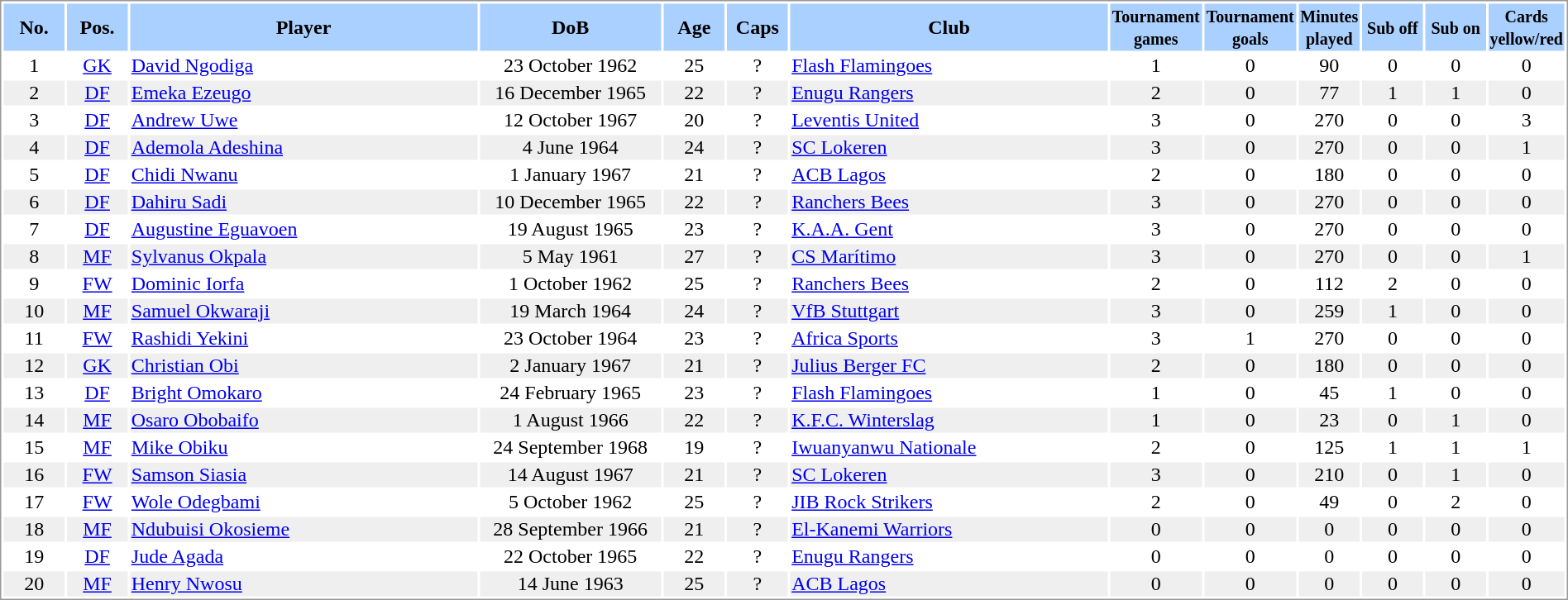<table border="0" width="100%" style="border: 1px solid #999; background-color:#FFFFFF; text-align:center">
<tr align="center" bgcolor="#AAD0FF">
<th width=4%>No.</th>
<th width=4%>Pos.</th>
<th width=23%>Player</th>
<th width=12%>DoB</th>
<th width=4%>Age</th>
<th width=4%>Caps</th>
<th width=21%>Club</th>
<th width=6%><small>Tournament<br>games</small></th>
<th width=6%><small>Tournament<br>goals</small></th>
<th width=4%><small>Minutes<br>played</small></th>
<th width=4%><small>Sub off</small></th>
<th width=4%><small>Sub on</small></th>
<th width=4%><small>Cards<br>yellow/red</small></th>
</tr>
<tr>
<td>1</td>
<td><a href='#'>GK</a></td>
<td align="left"><a href='#'>David Ngodiga</a></td>
<td>23 October 1962</td>
<td>25</td>
<td>?</td>
<td align="left"> <a href='#'>Flash Flamingoes</a></td>
<td>1</td>
<td>0</td>
<td>90</td>
<td>0</td>
<td>0</td>
<td>0</td>
</tr>
<tr bgcolor="#EFEFEF">
<td>2</td>
<td><a href='#'>DF</a></td>
<td align="left"><a href='#'>Emeka Ezeugo</a></td>
<td>16 December 1965</td>
<td>22</td>
<td>?</td>
<td align="left"> <a href='#'>Enugu Rangers</a></td>
<td>2</td>
<td>0</td>
<td>77</td>
<td>1</td>
<td>1</td>
<td>0</td>
</tr>
<tr>
<td>3</td>
<td><a href='#'>DF</a></td>
<td align="left"><a href='#'>Andrew Uwe</a></td>
<td>12 October 1967</td>
<td>20</td>
<td>?</td>
<td align="left"> <a href='#'>Leventis United</a></td>
<td>3</td>
<td>0</td>
<td>270</td>
<td>0</td>
<td>0</td>
<td>3</td>
</tr>
<tr bgcolor="#EFEFEF">
<td>4</td>
<td><a href='#'>DF</a></td>
<td align="left"><a href='#'>Ademola Adeshina</a></td>
<td>4 June 1964</td>
<td>24</td>
<td>?</td>
<td align="left"> <a href='#'>SC Lokeren</a></td>
<td>3</td>
<td>0</td>
<td>270</td>
<td>0</td>
<td>0</td>
<td>1</td>
</tr>
<tr>
<td>5</td>
<td><a href='#'>DF</a></td>
<td align="left"><a href='#'>Chidi Nwanu</a></td>
<td>1 January 1967</td>
<td>21</td>
<td>?</td>
<td align="left"> <a href='#'>ACB Lagos</a></td>
<td>2</td>
<td>0</td>
<td>180</td>
<td>0</td>
<td>0</td>
<td>0</td>
</tr>
<tr bgcolor="#EFEFEF">
<td>6</td>
<td><a href='#'>DF</a></td>
<td align="left"><a href='#'>Dahiru Sadi</a></td>
<td>10 December 1965</td>
<td>22</td>
<td>?</td>
<td align="left"> <a href='#'>Ranchers Bees</a></td>
<td>3</td>
<td>0</td>
<td>270</td>
<td>0</td>
<td>0</td>
<td>0</td>
</tr>
<tr>
<td>7</td>
<td><a href='#'>DF</a></td>
<td align="left"><a href='#'>Augustine Eguavoen</a></td>
<td>19 August 1965</td>
<td>23</td>
<td>?</td>
<td align="left"> <a href='#'>K.A.A. Gent</a></td>
<td>3</td>
<td>0</td>
<td>270</td>
<td>0</td>
<td>0</td>
<td>0</td>
</tr>
<tr bgcolor="#EFEFEF">
<td>8</td>
<td><a href='#'>MF</a></td>
<td align="left"><a href='#'>Sylvanus Okpala</a></td>
<td>5 May 1961</td>
<td>27</td>
<td>?</td>
<td align="left"> <a href='#'>CS Marítimo</a></td>
<td>3</td>
<td>0</td>
<td>270</td>
<td>0</td>
<td>0</td>
<td>1</td>
</tr>
<tr>
<td>9</td>
<td><a href='#'>FW</a></td>
<td align="left"><a href='#'>Dominic Iorfa</a></td>
<td>1 October 1962</td>
<td>25</td>
<td>?</td>
<td align="left"> <a href='#'>Ranchers Bees</a></td>
<td>2</td>
<td>0</td>
<td>112</td>
<td>2</td>
<td>0</td>
<td>0</td>
</tr>
<tr bgcolor="#EFEFEF">
<td>10</td>
<td><a href='#'>MF</a></td>
<td align="left"><a href='#'>Samuel Okwaraji</a></td>
<td>19 March 1964</td>
<td>24</td>
<td>?</td>
<td align="left"> <a href='#'>VfB Stuttgart</a></td>
<td>3</td>
<td>0</td>
<td>259</td>
<td>1</td>
<td>0</td>
<td>0</td>
</tr>
<tr>
<td>11</td>
<td><a href='#'>FW</a></td>
<td align="left"><a href='#'>Rashidi Yekini</a></td>
<td>23 October 1964</td>
<td>23</td>
<td>?</td>
<td align="left"> <a href='#'>Africa Sports</a></td>
<td>3</td>
<td>1</td>
<td>270</td>
<td>0</td>
<td>0</td>
<td>0</td>
</tr>
<tr bgcolor="#EFEFEF">
<td>12</td>
<td><a href='#'>GK</a></td>
<td align="left"><a href='#'>Christian Obi</a></td>
<td>2 January 1967</td>
<td>21</td>
<td>?</td>
<td align="left"> <a href='#'>Julius Berger FC</a></td>
<td>2</td>
<td>0</td>
<td>180</td>
<td>0</td>
<td>0</td>
<td>0</td>
</tr>
<tr>
<td>13</td>
<td><a href='#'>DF</a></td>
<td align="left"><a href='#'>Bright Omokaro</a></td>
<td>24 February 1965</td>
<td>23</td>
<td>?</td>
<td align="left"> <a href='#'>Flash Flamingoes</a></td>
<td>1</td>
<td>0</td>
<td>45</td>
<td>1</td>
<td>0</td>
<td>0</td>
</tr>
<tr bgcolor="#EFEFEF">
<td>14</td>
<td><a href='#'>MF</a></td>
<td align="left"><a href='#'>Osaro Obobaifo</a></td>
<td>1 August 1966</td>
<td>22</td>
<td>?</td>
<td align="left"> <a href='#'>K.F.C. Winterslag</a></td>
<td>1</td>
<td>0</td>
<td>23</td>
<td>0</td>
<td>1</td>
<td>0</td>
</tr>
<tr>
<td>15</td>
<td><a href='#'>MF</a></td>
<td align="left"><a href='#'>Mike Obiku</a></td>
<td>24 September 1968</td>
<td>19</td>
<td>?</td>
<td align="left"> <a href='#'>Iwuanyanwu Nationale</a></td>
<td>2</td>
<td>0</td>
<td>125</td>
<td>1</td>
<td>1</td>
<td>1</td>
</tr>
<tr bgcolor="#EFEFEF">
<td>16</td>
<td><a href='#'>FW</a></td>
<td align="left"><a href='#'>Samson Siasia</a></td>
<td>14 August 1967</td>
<td>21</td>
<td>?</td>
<td align="left"> <a href='#'>SC Lokeren</a></td>
<td>3</td>
<td>0</td>
<td>210</td>
<td>0</td>
<td>1</td>
<td>0</td>
</tr>
<tr>
<td>17</td>
<td><a href='#'>FW</a></td>
<td align="left"><a href='#'>Wole Odegbami</a></td>
<td>5 October 1962</td>
<td>25</td>
<td>?</td>
<td align="left"> <a href='#'>JIB Rock Strikers</a></td>
<td>2</td>
<td>0</td>
<td>49</td>
<td>0</td>
<td>2</td>
<td>0</td>
</tr>
<tr bgcolor="#EFEFEF">
<td>18</td>
<td><a href='#'>MF</a></td>
<td align="left"><a href='#'>Ndubuisi Okosieme</a></td>
<td>28 September 1966</td>
<td>21</td>
<td>?</td>
<td align="left"> <a href='#'>El-Kanemi Warriors</a></td>
<td>0</td>
<td>0</td>
<td>0</td>
<td>0</td>
<td>0</td>
<td>0</td>
</tr>
<tr>
<td>19</td>
<td><a href='#'>DF</a></td>
<td align="left"><a href='#'>Jude Agada</a></td>
<td>22 October 1965</td>
<td>22</td>
<td>?</td>
<td align="left"> <a href='#'>Enugu Rangers</a></td>
<td>0</td>
<td>0</td>
<td>0</td>
<td>0</td>
<td>0</td>
<td>0</td>
</tr>
<tr bgcolor="#EFEFEF">
<td>20</td>
<td><a href='#'>MF</a></td>
<td align="left"><a href='#'>Henry Nwosu</a></td>
<td>14 June 1963</td>
<td>25</td>
<td>?</td>
<td align="left"> <a href='#'>ACB Lagos</a></td>
<td>0</td>
<td>0</td>
<td>0</td>
<td>0</td>
<td>0</td>
<td>0</td>
</tr>
</table>
